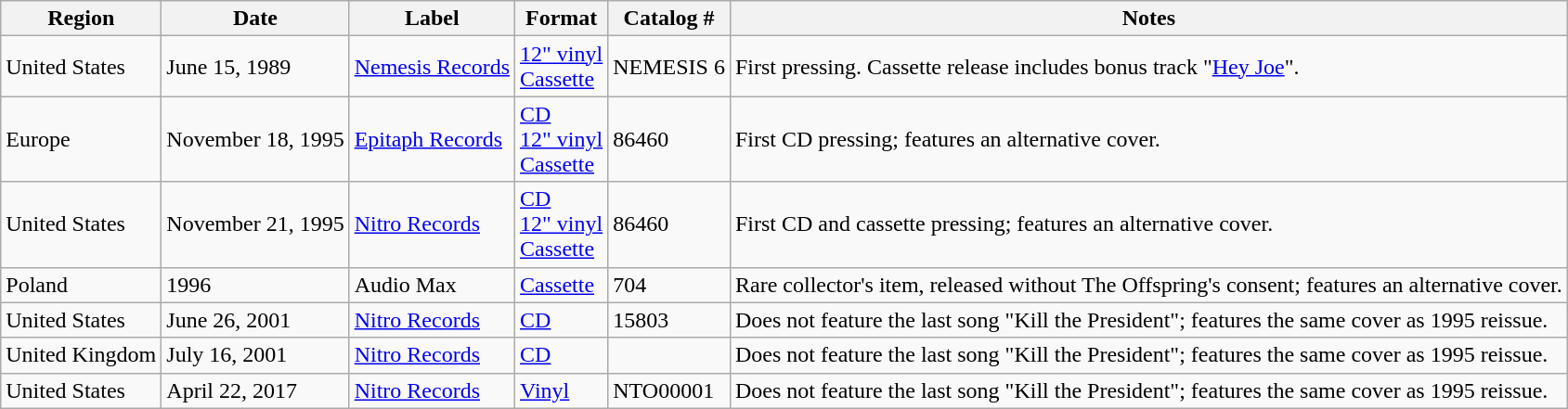<table class="wikitable">
<tr>
<th>Region</th>
<th>Date</th>
<th>Label</th>
<th>Format</th>
<th>Catalog #</th>
<th>Notes</th>
</tr>
<tr>
<td>United States</td>
<td>June 15, 1989</td>
<td><a href='#'>Nemesis Records</a></td>
<td><a href='#'>12" vinyl</a><br><a href='#'>Cassette</a></td>
<td>NEMESIS 6</td>
<td>First pressing. Cassette release includes bonus track "<a href='#'>Hey Joe</a>".</td>
</tr>
<tr>
<td>Europe</td>
<td>November 18, 1995</td>
<td><a href='#'>Epitaph Records</a></td>
<td><a href='#'>CD</a><br><a href='#'>12" vinyl</a><br><a href='#'>Cassette</a></td>
<td>86460</td>
<td>First CD pressing; features an alternative cover.</td>
</tr>
<tr>
<td>United States</td>
<td>November 21, 1995</td>
<td><a href='#'>Nitro Records</a></td>
<td><a href='#'>CD</a><br><a href='#'>12" vinyl</a><br><a href='#'>Cassette</a></td>
<td>86460</td>
<td>First CD and cassette pressing; features an alternative cover.</td>
</tr>
<tr>
<td>Poland</td>
<td>1996</td>
<td>Audio Max</td>
<td><a href='#'>Cassette</a></td>
<td>704</td>
<td>Rare collector's item, released without The Offspring's consent; features an alternative cover.</td>
</tr>
<tr>
<td>United States</td>
<td>June 26, 2001</td>
<td><a href='#'>Nitro Records</a></td>
<td><a href='#'>CD</a></td>
<td>15803</td>
<td>Does not feature the last song "Kill the President"; features the same cover as 1995 reissue.</td>
</tr>
<tr>
<td>United Kingdom</td>
<td>July 16, 2001</td>
<td><a href='#'>Nitro Records</a></td>
<td><a href='#'>CD</a></td>
<td></td>
<td>Does not feature the last song "Kill the President"; features the same cover as 1995 reissue.</td>
</tr>
<tr>
<td>United States</td>
<td>April 22, 2017</td>
<td><a href='#'>Nitro Records</a></td>
<td><a href='#'>Vinyl</a></td>
<td>NTO00001</td>
<td>Does not feature the last song "Kill the President"; features the same cover as 1995 reissue.</td>
</tr>
</table>
